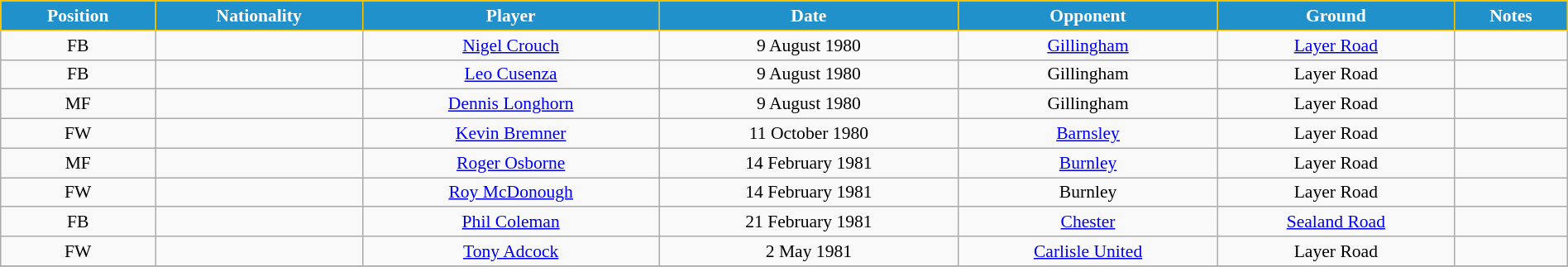<table class="wikitable" style="text-align:center; font-size:90%; width:100%;">
<tr>
<th style="background:#2191CC; color:white; border:1px solid #F7C408; text-align:center;">Position</th>
<th style="background:#2191CC; color:white; border:1px solid #F7C408; text-align:center;">Nationality</th>
<th style="background:#2191CC; color:white; border:1px solid #F7C408; text-align:center;">Player</th>
<th style="background:#2191CC; color:white; border:1px solid #F7C408; text-align:center;">Date</th>
<th style="background:#2191CC; color:white; border:1px solid #F7C408; text-align:center;">Opponent</th>
<th style="background:#2191CC; color:white; border:1px solid #F7C408; text-align:center;">Ground</th>
<th style="background:#2191CC; color:white; border:1px solid #F7C408; text-align:center;">Notes</th>
</tr>
<tr>
<td>FB</td>
<td></td>
<td><a href='#'>Nigel Crouch</a></td>
<td>9 August 1980</td>
<td><a href='#'>Gillingham</a></td>
<td><a href='#'>Layer Road</a></td>
<td></td>
</tr>
<tr>
<td>FB</td>
<td></td>
<td><a href='#'>Leo Cusenza</a></td>
<td>9 August 1980</td>
<td>Gillingham</td>
<td>Layer Road</td>
<td></td>
</tr>
<tr>
<td>MF</td>
<td></td>
<td><a href='#'>Dennis Longhorn</a></td>
<td>9 August 1980</td>
<td>Gillingham</td>
<td>Layer Road</td>
<td></td>
</tr>
<tr>
<td>FW</td>
<td></td>
<td><a href='#'>Kevin Bremner</a></td>
<td>11 October 1980</td>
<td><a href='#'>Barnsley</a></td>
<td>Layer Road</td>
<td></td>
</tr>
<tr>
<td>MF</td>
<td></td>
<td><a href='#'>Roger Osborne</a></td>
<td>14 February 1981</td>
<td><a href='#'>Burnley</a></td>
<td>Layer Road</td>
<td></td>
</tr>
<tr>
<td>FW</td>
<td></td>
<td><a href='#'>Roy McDonough</a></td>
<td>14 February 1981</td>
<td>Burnley</td>
<td>Layer Road</td>
<td></td>
</tr>
<tr>
<td>FB</td>
<td></td>
<td><a href='#'>Phil Coleman</a></td>
<td>21 February 1981</td>
<td><a href='#'>Chester</a></td>
<td><a href='#'>Sealand Road</a></td>
<td></td>
</tr>
<tr>
<td>FW</td>
<td></td>
<td><a href='#'>Tony Adcock</a></td>
<td>2 May 1981</td>
<td><a href='#'>Carlisle United</a></td>
<td>Layer Road</td>
<td></td>
</tr>
<tr>
</tr>
</table>
